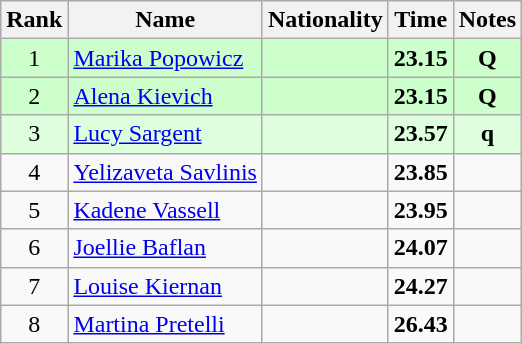<table class="wikitable sortable" style="text-align:center">
<tr>
<th>Rank</th>
<th>Name</th>
<th>Nationality</th>
<th>Time</th>
<th>Notes</th>
</tr>
<tr bgcolor=ccffcc>
<td>1</td>
<td align=left><a href='#'>Marika Popowicz</a></td>
<td align=left></td>
<td><strong>23.15</strong></td>
<td><strong>Q</strong></td>
</tr>
<tr bgcolor=ccffcc>
<td>2</td>
<td align=left><a href='#'>Alena Kievich</a></td>
<td align=left></td>
<td><strong>23.15</strong></td>
<td><strong>Q</strong></td>
</tr>
<tr bgcolor=ddffdd>
<td>3</td>
<td align=left><a href='#'>Lucy Sargent</a></td>
<td align=left></td>
<td><strong>23.57</strong></td>
<td><strong>q</strong></td>
</tr>
<tr>
<td>4</td>
<td align=left><a href='#'>Yelizaveta Savlinis</a></td>
<td align=left></td>
<td><strong>23.85</strong></td>
<td></td>
</tr>
<tr>
<td>5</td>
<td align=left><a href='#'>Kadene Vassell</a></td>
<td align=left></td>
<td><strong>23.95</strong></td>
<td></td>
</tr>
<tr>
<td>6</td>
<td align=left><a href='#'>Joellie Baflan</a></td>
<td align=left></td>
<td><strong>24.07</strong></td>
<td></td>
</tr>
<tr>
<td>7</td>
<td align=left><a href='#'>Louise Kiernan</a></td>
<td align=left></td>
<td><strong>24.27</strong></td>
<td></td>
</tr>
<tr>
<td>8</td>
<td align=left><a href='#'>Martina Pretelli</a></td>
<td align=left></td>
<td><strong>26.43</strong></td>
<td></td>
</tr>
</table>
